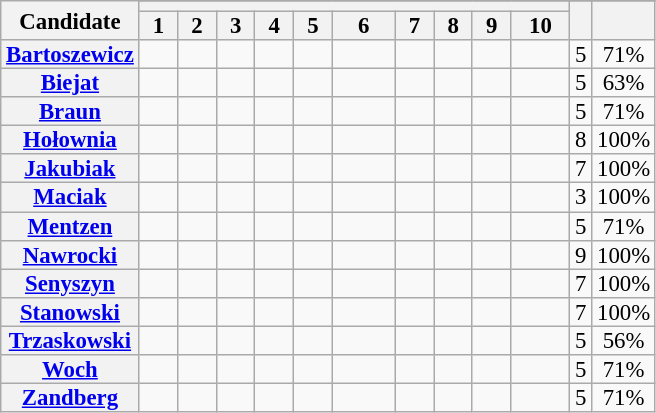<table class="wikitable sortable sort-under-center" style="text-align:center;font-size:95%;line-height:12px;">
<tr>
<th rowspan="3">Candidate</th>
</tr>
<tr>
<th colspan="10" style="vertical-align:top; text-align:center; width:280px" class="table-no"></th>
<th rowspan="2"></th>
<th rowspan="2"></th>
</tr>
<tr>
<th>1</th>
<th>2</th>
<th>3</th>
<th>4</th>
<th>5</th>
<th style="width:35px">6</th>
<th>7</th>
<th>8</th>
<th>9</th>
<th>10</th>
</tr>
<tr>
<th><a href='#'>Bartoszewicz</a></th>
<td></td>
<td></td>
<td></td>
<td></td>
<td></td>
<td></td>
<td></td>
<td></td>
<td></td>
<td></td>
<td>5</td>
<td>71%</td>
</tr>
<tr>
<th><a href='#'>Biejat</a></th>
<td></td>
<td></td>
<td></td>
<td></td>
<td></td>
<td></td>
<td></td>
<td></td>
<td></td>
<td></td>
<td>5</td>
<td>63%</td>
</tr>
<tr>
<th><a href='#'>Braun</a></th>
<td></td>
<td></td>
<td></td>
<td></td>
<td></td>
<td></td>
<td></td>
<td></td>
<td></td>
<td></td>
<td>5</td>
<td>71%</td>
</tr>
<tr>
<th><a href='#'>Hołownia</a></th>
<td></td>
<td></td>
<td></td>
<td></td>
<td></td>
<td></td>
<td></td>
<td></td>
<td></td>
<td></td>
<td>8</td>
<td>100%</td>
</tr>
<tr>
<th><a href='#'>Jakubiak</a></th>
<td></td>
<td></td>
<td></td>
<td></td>
<td></td>
<td></td>
<td></td>
<td></td>
<td></td>
<td></td>
<td>7</td>
<td>100%</td>
</tr>
<tr>
<th><a href='#'>Maciak</a></th>
<td></td>
<td></td>
<td></td>
<td></td>
<td></td>
<td></td>
<td></td>
<td></td>
<td></td>
<td></td>
<td>3</td>
<td>100%</td>
</tr>
<tr>
<th><a href='#'>Mentzen</a></th>
<td></td>
<td></td>
<td></td>
<td></td>
<td></td>
<td></td>
<td></td>
<td></td>
<td></td>
<td></td>
<td>5</td>
<td>71%</td>
</tr>
<tr>
<th><a href='#'>Nawrocki</a></th>
<td></td>
<td></td>
<td></td>
<td></td>
<td></td>
<td></td>
<td></td>
<td></td>
<td></td>
<td></td>
<td>9</td>
<td>100%</td>
</tr>
<tr>
<th><a href='#'>Senyszyn</a></th>
<td></td>
<td></td>
<td></td>
<td></td>
<td></td>
<td></td>
<td></td>
<td></td>
<td></td>
<td></td>
<td>7</td>
<td>100%</td>
</tr>
<tr>
<th><a href='#'>Stanowski</a></th>
<td></td>
<td></td>
<td></td>
<td></td>
<td></td>
<td></td>
<td></td>
<td></td>
<td></td>
<td></td>
<td>7</td>
<td>100%</td>
</tr>
<tr>
<th><a href='#'>Trzaskowski</a></th>
<td></td>
<td></td>
<td></td>
<td></td>
<td></td>
<td></td>
<td></td>
<td></td>
<td></td>
<td></td>
<td>5</td>
<td>56%</td>
</tr>
<tr>
<th><a href='#'>Woch</a></th>
<td></td>
<td></td>
<td></td>
<td></td>
<td></td>
<td></td>
<td></td>
<td></td>
<td></td>
<td></td>
<td>5</td>
<td>71%</td>
</tr>
<tr>
<th><a href='#'>Zandberg</a></th>
<td></td>
<td></td>
<td></td>
<td></td>
<td></td>
<td></td>
<td></td>
<td></td>
<td></td>
<td></td>
<td>5</td>
<td>71%</td>
</tr>
</table>
